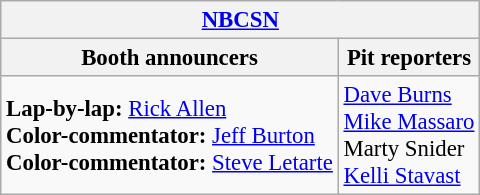<table class="wikitable" style="font-size: 95%;">
<tr>
<th colspan="2"><a href='#'>NBCSN</a></th>
</tr>
<tr>
<th>Booth announcers</th>
<th>Pit reporters</th>
</tr>
<tr>
<td><strong>Lap-by-lap:</strong> <a href='#'>Rick Allen</a><br><strong>Color-commentator:</strong> <a href='#'>Jeff Burton</a><br><strong>Color-commentator:</strong> <a href='#'>Steve Letarte</a></td>
<td><a href='#'>Dave Burns</a><br><a href='#'>Mike Massaro</a><br>Marty Snider<br><a href='#'>Kelli Stavast</a></td>
</tr>
</table>
